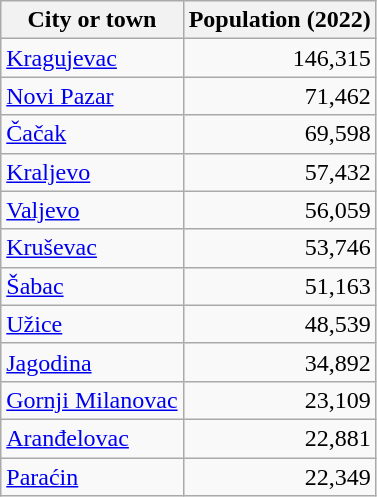<table class="wikitable sortable" style="text-align:right">
<tr>
<th>City or town</th>
<th>Population (2022)</th>
</tr>
<tr>
<td style="text-align:left"><a href='#'>Kragujevac</a></td>
<td>146,315</td>
</tr>
<tr>
<td style="text-align:left"><a href='#'>Novi Pazar</a></td>
<td>71,462</td>
</tr>
<tr>
<td style="text-align:left"><a href='#'>Čačak</a></td>
<td>69,598</td>
</tr>
<tr>
<td style="text-align:left"><a href='#'>Kraljevo</a></td>
<td>57,432</td>
</tr>
<tr>
<td style="text-align:left"><a href='#'>Valjevo</a></td>
<td>56,059</td>
</tr>
<tr>
<td style="text-align:left"><a href='#'>Kruševac</a></td>
<td>53,746</td>
</tr>
<tr>
<td style="text-align:left"><a href='#'>Šabac</a></td>
<td>51,163</td>
</tr>
<tr>
<td style="text-align:left"><a href='#'>Užice</a></td>
<td>48,539</td>
</tr>
<tr>
<td style="text-align:left"><a href='#'>Jagodina</a></td>
<td>34,892</td>
</tr>
<tr>
<td style="text-align:left"><a href='#'>Gornji Milanovac</a></td>
<td>23,109</td>
</tr>
<tr>
<td style="text-align:left"><a href='#'>Aranđelovac</a></td>
<td>22,881</td>
</tr>
<tr>
<td style="text-align:left"><a href='#'>Paraćin</a></td>
<td>22,349</td>
</tr>
</table>
